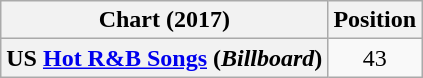<table class="wikitable plainrowheaders" style="text-align:center">
<tr>
<th scope="col">Chart (2017)</th>
<th scope="col">Position</th>
</tr>
<tr>
<th scope="row">US <a href='#'>Hot R&B Songs</a> (<em>Billboard</em>)</th>
<td>43</td>
</tr>
</table>
